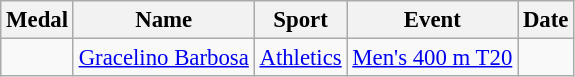<table class="wikitable sortable"  style="font-size:95%">
<tr>
<th scope="col">Medal</th>
<th scope="col">Name</th>
<th scope="col">Sport</th>
<th scope="col">Event</th>
<th scope="col">Date</th>
</tr>
<tr>
<td></td>
<td><a href='#'>Gracelino Barbosa</a></td>
<td><a href='#'>Athletics</a></td>
<td><a href='#'>Men's 400 m T20</a></td>
<td></td>
</tr>
</table>
